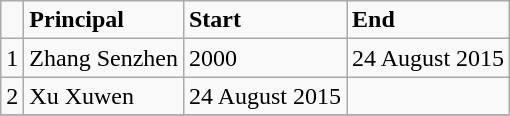<table class="wikitable">
<tr>
<td></td>
<td><strong>Principal</strong></td>
<td><strong>Start</strong></td>
<td><strong>End</strong></td>
</tr>
<tr>
<td>1</td>
<td>Zhang Senzhen</td>
<td>2000</td>
<td>24 August 2015</td>
</tr>
<tr>
<td>2</td>
<td>Xu Xuwen</td>
<td>24 August 2015</td>
<td></td>
</tr>
<tr>
</tr>
</table>
